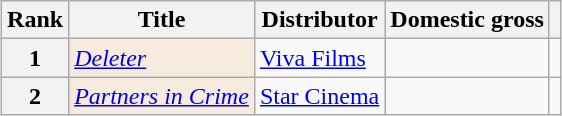<table class="wikitable sortable" style="margin:auto; text-align:left;">
<tr>
<th>Rank</th>
<th>Title</th>
<th>Distributor</th>
<th>Domestic gross</th>
<th></th>
</tr>
<tr>
<th>1</th>
<td style="background:#f7ebdd"><em><a href='#'>Deleter</a></em></td>
<td><a href='#'>Viva Films</a></td>
<td></td>
<td></td>
</tr>
<tr>
<th>2</th>
<td style="background:#f7ebdd"><em><a href='#'>Partners in Crime</a></em></td>
<td><a href='#'>Star Cinema</a></td>
<td></td>
<td></td>
</tr>
</table>
